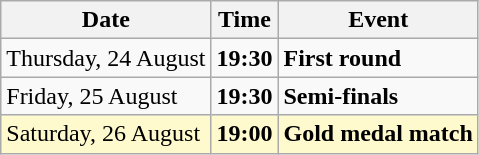<table class = "wikitable">
<tr>
<th>Date</th>
<th>Time</th>
<th>Event</th>
</tr>
<tr>
<td>Thursday, 24 August</td>
<td><strong>19:30</strong></td>
<td><strong>First round</strong></td>
</tr>
<tr>
<td>Friday, 25 August</td>
<td><strong>19:30</strong></td>
<td><strong>Semi-finals</strong></td>
</tr>
<tr style="background-color:lemonchiffon;">
<td>Saturday, 26 August</td>
<td><strong>19:00</strong></td>
<td><strong>Gold medal match</strong></td>
</tr>
</table>
